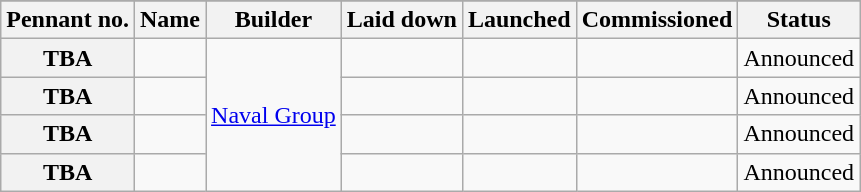<table class="wikitable plainrowheaders">
<tr>
</tr>
<tr>
<th scope="col">Pennant no.</th>
<th scope="col">Name</th>
<th scope="col">Builder</th>
<th scope="col">Laid down</th>
<th scope="col">Launched</th>
<th scope="col">Commissioned</th>
<th scope="col">Status</th>
</tr>
<tr>
<th scope="row">TBA</th>
<td></td>
<td rowspan=4 align=left><a href='#'>Naval Group</a></td>
<td></td>
<td></td>
<td></td>
<td>Announced</td>
</tr>
<tr>
<th scope="row">TBA</th>
<td></td>
<td></td>
<td></td>
<td></td>
<td>Announced</td>
</tr>
<tr>
<th scope="row">TBA</th>
<td></td>
<td></td>
<td></td>
<td></td>
<td>Announced</td>
</tr>
<tr>
<th scope="row">TBA</th>
<td></td>
<td></td>
<td></td>
<td></td>
<td>Announced</td>
</tr>
</table>
